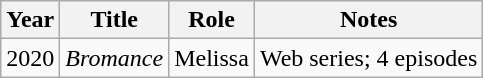<table class="wikitable">
<tr>
<th>Year</th>
<th>Title</th>
<th>Role</th>
<th>Notes</th>
</tr>
<tr>
<td>2020</td>
<td><em>Bromance</em></td>
<td>Melissa</td>
<td>Web series; 4 episodes</td>
</tr>
</table>
